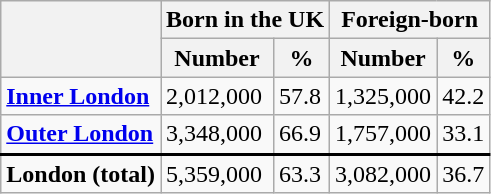<table class="wikitable">
<tr>
<th rowspan=2></th>
<th colspan=2>Born in the UK</th>
<th colspan=2>Foreign-born</th>
</tr>
<tr>
<th>Number</th>
<th>%</th>
<th>Number</th>
<th>%</th>
</tr>
<tr>
<td><strong><a href='#'>Inner London</a></strong></td>
<td>2,012,000</td>
<td>57.8</td>
<td>1,325,000</td>
<td>42.2</td>
</tr>
<tr>
<td><strong><a href='#'>Outer London</a></strong></td>
<td>3,348,000</td>
<td>66.9</td>
<td>1,757,000</td>
<td>33.1</td>
</tr>
<tr style="border-top: 2px solid black;">
<td><strong>London (total)</strong></td>
<td>5,359,000</td>
<td>63.3</td>
<td>3,082,000</td>
<td>36.7</td>
</tr>
</table>
